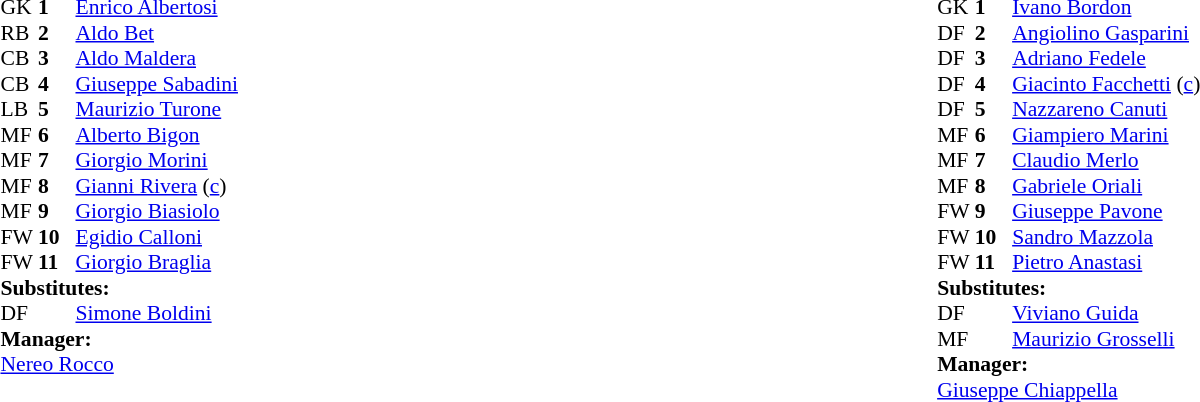<table width="100%">
<tr>
<td valign="top" width="50%"><br><table style="font-size: 90%" cellspacing="0" cellpadding="0" align=center>
<tr>
<th width="25"></th>
<th width="25"></th>
</tr>
<tr>
<td>GK</td>
<td><strong>1</strong></td>
<td> <a href='#'>Enrico Albertosi</a></td>
</tr>
<tr>
<td>RB</td>
<td><strong>2</strong></td>
<td> <a href='#'>Aldo Bet</a></td>
</tr>
<tr>
<td>CB</td>
<td><strong>3</strong></td>
<td> <a href='#'>Aldo Maldera</a></td>
</tr>
<tr>
<td>CB</td>
<td><strong>4</strong></td>
<td> <a href='#'>Giuseppe Sabadini</a></td>
</tr>
<tr>
<td>LB</td>
<td><strong>5</strong></td>
<td> <a href='#'>Maurizio Turone</a></td>
</tr>
<tr>
<td>MF</td>
<td><strong>6</strong></td>
<td> <a href='#'>Alberto Bigon</a></td>
</tr>
<tr>
<td>MF</td>
<td><strong>7</strong></td>
<td> <a href='#'>Giorgio Morini</a></td>
<td></td>
<td></td>
</tr>
<tr>
<td>MF</td>
<td><strong>8</strong></td>
<td> <a href='#'>Gianni Rivera</a> (<a href='#'>c</a>)</td>
</tr>
<tr>
<td>MF</td>
<td><strong>9</strong></td>
<td> <a href='#'>Giorgio Biasiolo</a></td>
</tr>
<tr>
<td>FW</td>
<td><strong>10</strong></td>
<td> <a href='#'>Egidio Calloni</a></td>
</tr>
<tr>
<td>FW</td>
<td><strong>11</strong></td>
<td> <a href='#'>Giorgio Braglia</a></td>
</tr>
<tr>
<td colspan=4><strong>Substitutes:</strong></td>
</tr>
<tr>
<td>DF</td>
<td></td>
<td> <a href='#'>Simone Boldini</a></td>
<td></td>
<td></td>
</tr>
<tr>
<td colspan=4><strong>Manager:</strong></td>
</tr>
<tr>
<td colspan="4"> <a href='#'>Nereo Rocco</a></td>
</tr>
</table>
</td>
<td valign="top"></td>
<td valign="top" width="50%"><br><table style="font-size: 90%" cellspacing="0" cellpadding="0" align=center>
<tr>
<th width=25></th>
<th width=25></th>
</tr>
<tr>
<td>GK</td>
<td><strong>1</strong></td>
<td> <a href='#'>Ivano Bordon</a></td>
</tr>
<tr>
<td>DF</td>
<td><strong>2</strong></td>
<td> <a href='#'>Angiolino Gasparini</a></td>
</tr>
<tr>
<td>DF</td>
<td><strong>3</strong></td>
<td> <a href='#'>Adriano Fedele</a></td>
</tr>
<tr>
<td>DF</td>
<td><strong>4</strong></td>
<td> <a href='#'>Giacinto Facchetti</a> (<a href='#'>c</a>)</td>
</tr>
<tr>
<td>DF</td>
<td><strong>5</strong></td>
<td> <a href='#'>Nazzareno Canuti</a></td>
<td></td>
<td></td>
</tr>
<tr>
<td>MF</td>
<td><strong>6</strong></td>
<td> <a href='#'>Giampiero Marini</a></td>
</tr>
<tr>
<td>MF</td>
<td><strong>7</strong></td>
<td> <a href='#'>Claudio Merlo</a></td>
<td></td>
<td></td>
</tr>
<tr>
<td>MF</td>
<td><strong>8</strong></td>
<td> <a href='#'>Gabriele Oriali</a></td>
</tr>
<tr>
<td>FW</td>
<td><strong>9</strong></td>
<td> <a href='#'>Giuseppe Pavone</a></td>
</tr>
<tr>
<td>FW</td>
<td><strong>10</strong></td>
<td> <a href='#'>Sandro Mazzola</a></td>
</tr>
<tr>
<td>FW</td>
<td><strong>11</strong></td>
<td> <a href='#'>Pietro Anastasi</a></td>
</tr>
<tr>
<td colspan=4><strong>Substitutes:</strong></td>
</tr>
<tr>
<td>DF</td>
<td></td>
<td> <a href='#'>Viviano Guida</a></td>
<td></td>
<td></td>
</tr>
<tr>
<td>MF</td>
<td></td>
<td> <a href='#'>Maurizio Grosselli</a></td>
<td></td>
<td></td>
</tr>
<tr>
<td colspan=4><strong>Manager:</strong></td>
</tr>
<tr>
<td colspan="4"> <a href='#'>Giuseppe Chiappella</a></td>
</tr>
</table>
</td>
</tr>
</table>
